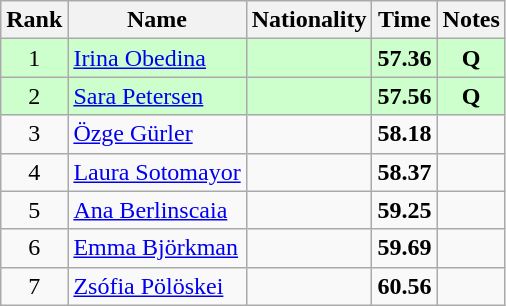<table class="wikitable sortable" style="text-align:center">
<tr>
<th>Rank</th>
<th>Name</th>
<th>Nationality</th>
<th>Time</th>
<th>Notes</th>
</tr>
<tr bgcolor=ccffcc>
<td>1</td>
<td align=left><a href='#'>Irina Obedina</a></td>
<td align=left></td>
<td><strong>57.36</strong></td>
<td><strong>Q</strong></td>
</tr>
<tr bgcolor=ccffcc>
<td>2</td>
<td align=left><a href='#'>Sara Petersen</a></td>
<td align=left></td>
<td><strong>57.56</strong></td>
<td><strong>Q</strong></td>
</tr>
<tr>
<td>3</td>
<td align=left><a href='#'>Özge Gürler</a></td>
<td align=left></td>
<td><strong>58.18</strong></td>
<td></td>
</tr>
<tr>
<td>4</td>
<td align=left><a href='#'>Laura Sotomayor</a></td>
<td align=left></td>
<td><strong>58.37</strong></td>
<td></td>
</tr>
<tr>
<td>5</td>
<td align=left><a href='#'>Ana Berlinscaia</a></td>
<td align=left></td>
<td><strong>59.25</strong></td>
<td></td>
</tr>
<tr>
<td>6</td>
<td align=left><a href='#'>Emma Björkman</a></td>
<td align=left></td>
<td><strong>59.69</strong></td>
<td></td>
</tr>
<tr>
<td>7</td>
<td align=left><a href='#'>Zsófia Pölöskei</a></td>
<td align=left></td>
<td><strong>60.56</strong></td>
<td></td>
</tr>
</table>
